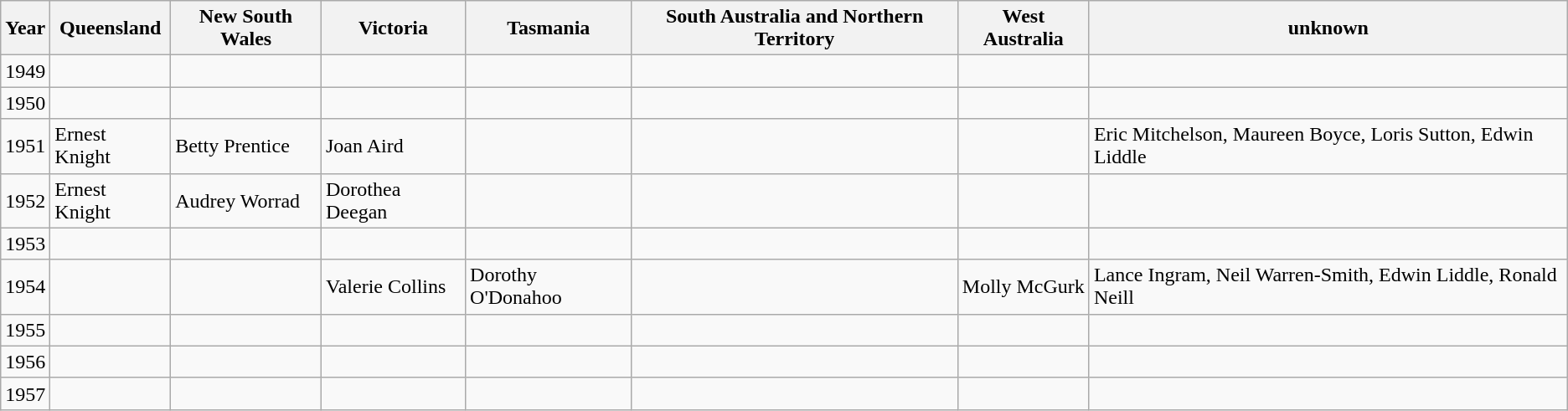<table class="wikitable">
<tr>
<th>Year</th>
<th>Queensland</th>
<th>New South Wales</th>
<th>Victoria</th>
<th>Tasmania</th>
<th>South Australia and Northern Territory</th>
<th>West Australia</th>
<th>unknown</th>
</tr>
<tr>
<td>1949</td>
<td></td>
<td></td>
<td></td>
<td></td>
<td></td>
<td></td>
<td></td>
</tr>
<tr>
<td>1950</td>
<td></td>
<td></td>
<td></td>
<td></td>
<td></td>
<td></td>
<td></td>
</tr>
<tr>
<td>1951</td>
<td>Ernest Knight</td>
<td>Betty Prentice</td>
<td>Joan Aird</td>
<td></td>
<td></td>
<td></td>
<td>Eric Mitchelson, Maureen Boyce, Loris Sutton, Edwin Liddle</td>
</tr>
<tr>
<td>1952</td>
<td>Ernest Knight</td>
<td>Audrey Worrad</td>
<td>Dorothea Deegan</td>
<td></td>
<td></td>
<td></td>
<td></td>
</tr>
<tr>
<td>1953</td>
<td></td>
<td></td>
<td></td>
<td></td>
<td></td>
<td></td>
<td></td>
</tr>
<tr>
<td>1954</td>
<td></td>
<td></td>
<td>Valerie Collins</td>
<td>Dorothy O'Donahoo</td>
<td></td>
<td>Molly McGurk</td>
<td>Lance Ingram, Neil Warren-Smith, Edwin Liddle, Ronald Neill</td>
</tr>
<tr>
<td>1955</td>
<td></td>
<td></td>
<td></td>
<td></td>
<td></td>
<td></td>
<td></td>
</tr>
<tr>
<td>1956</td>
<td></td>
<td></td>
<td></td>
<td></td>
<td></td>
<td></td>
<td></td>
</tr>
<tr>
<td>1957</td>
<td></td>
<td></td>
<td></td>
<td></td>
<td></td>
<td></td>
<td></td>
</tr>
</table>
